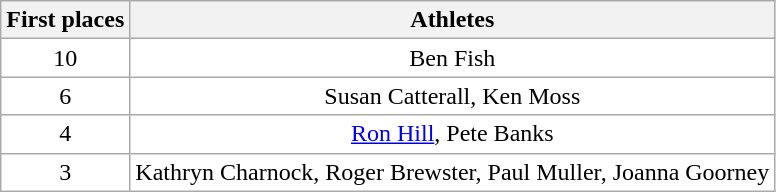<table class="wikitable sortable" style="text-align:center; background:#fff;">
<tr>
<th>First places</th>
<th class="unsortable">Athletes</th>
</tr>
<tr>
<td>10</td>
<td>Ben Fish</td>
</tr>
<tr>
<td>6</td>
<td>Susan Catterall, Ken Moss</td>
</tr>
<tr>
<td>4</td>
<td><a href='#'>Ron Hill</a>, Pete Banks</td>
</tr>
<tr>
<td>3</td>
<td>Kathryn Charnock, Roger Brewster, Paul Muller, Joanna Goorney</td>
</tr>
</table>
